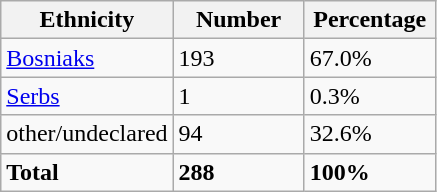<table class="wikitable">
<tr>
<th width="100px">Ethnicity</th>
<th width="80px">Number</th>
<th width="80px">Percentage</th>
</tr>
<tr>
<td><a href='#'>Bosniaks</a></td>
<td>193</td>
<td>67.0%</td>
</tr>
<tr>
<td><a href='#'>Serbs</a></td>
<td>1</td>
<td>0.3%</td>
</tr>
<tr>
<td>other/undeclared</td>
<td>94</td>
<td>32.6%</td>
</tr>
<tr>
<td><strong>Total</strong></td>
<td><strong>288</strong></td>
<td><strong>100%</strong></td>
</tr>
</table>
